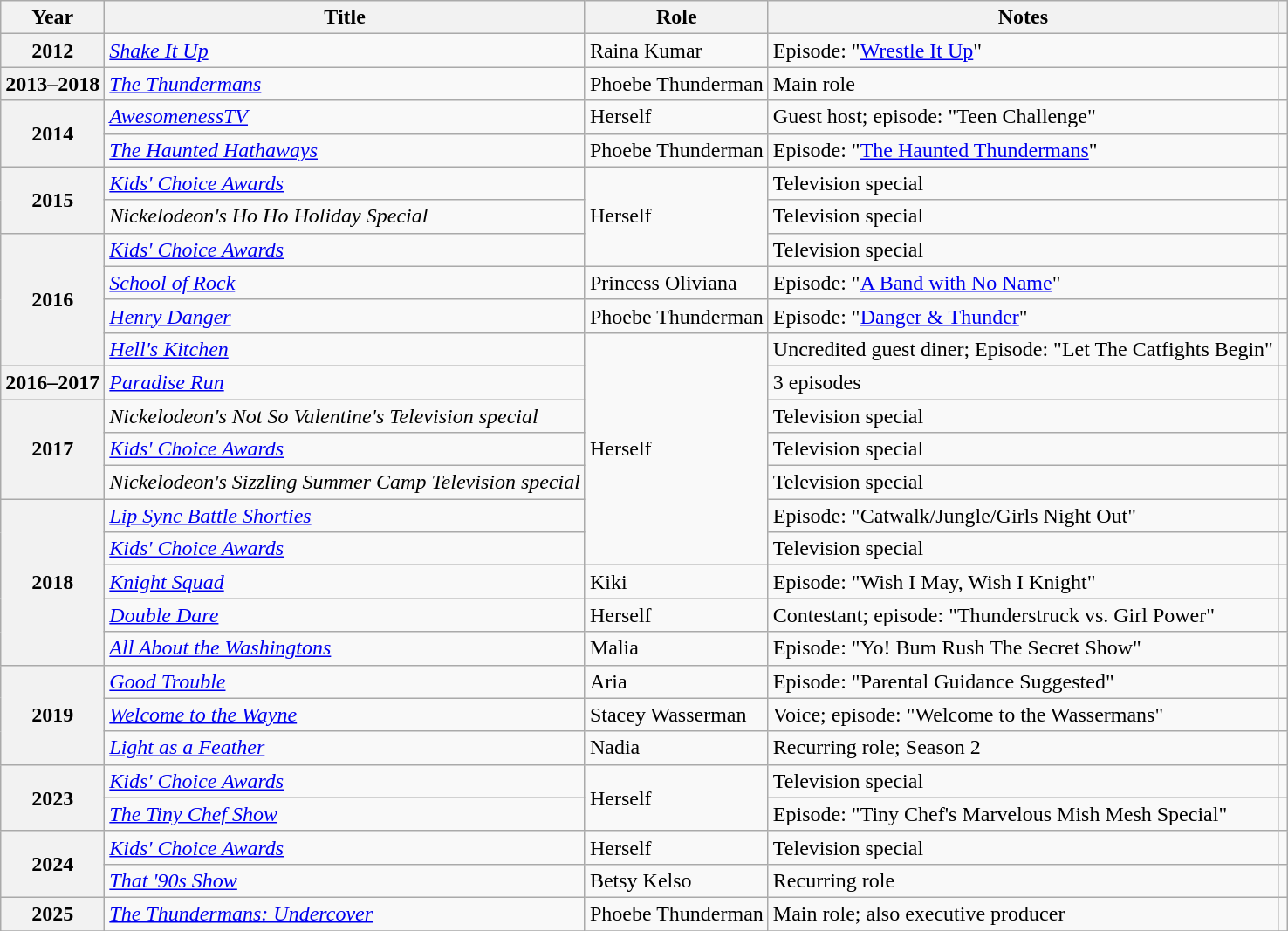<table class="wikitable sortable plainrowheaders">
<tr>
<th scope="col">Year</th>
<th scope="col">Title</th>
<th scope="col">Role</th>
<th scope="col" class="unsortable">Notes</th>
<th scope="col" class="unsortable"></th>
</tr>
<tr>
<th scope="row">2012</th>
<td scope="row"><em><a href='#'>Shake It Up</a></em></td>
<td scope="row">Raina Kumar</td>
<td scope="row">Episode: "<a href='#'>Wrestle It Up</a>"</td>
<td style="text-align:center;"></td>
</tr>
<tr>
<th scope="row">2013–2018</th>
<td scope="row"><em><a href='#'>The Thundermans</a></em></td>
<td scope="row">Phoebe Thunderman</td>
<td scope="row">Main role</td>
<td style="text-align:center;"></td>
</tr>
<tr>
<th rowspan="2" scope="row">2014</th>
<td scope="row"><em><a href='#'>AwesomenessTV</a></em></td>
<td scope="row">Herself</td>
<td scope="row">Guest host; episode: "Teen Challenge"</td>
<td style="text-align:center;"></td>
</tr>
<tr>
<td scope="row"><em><a href='#'>The Haunted Hathaways</a></em></td>
<td scope="row">Phoebe Thunderman</td>
<td scope="row">Episode: "<a href='#'>The Haunted Thundermans</a>"</td>
<td style="text-align:center;"></td>
</tr>
<tr>
<th rowspan="2" scope="row">2015</th>
<td scope="row"><em><a href='#'>Kids' Choice Awards</a></em></td>
<td rowspan="3" scope="row">Herself</td>
<td scope="row">Television special</td>
<td style="text-align:center;"></td>
</tr>
<tr>
<td scope="row"><em>Nickelodeon's Ho Ho Holiday Special</em></td>
<td scope="row">Television special</td>
<td style="text-align:center;"></td>
</tr>
<tr>
<th rowspan="4" scope="row">2016</th>
<td scope="row"><em><a href='#'>Kids' Choice Awards</a></em></td>
<td scope="row">Television special</td>
<td style="text-align:center;"></td>
</tr>
<tr>
<td scope="row"><em><a href='#'>School of Rock</a></em></td>
<td scope="row">Princess Oliviana</td>
<td scope="row">Episode: "<a href='#'>A Band with No Name</a>"</td>
<td style="text-align:center;"></td>
</tr>
<tr>
<td scope="row"><em><a href='#'>Henry Danger</a></em></td>
<td scope="row">Phoebe Thunderman</td>
<td scope="row">Episode: "<a href='#'>Danger & Thunder</a>"</td>
<td style="text-align:center;"></td>
</tr>
<tr>
<td scope="row"><em><a href='#'>Hell's Kitchen</a></em></td>
<td rowspan="7" scope="row">Herself</td>
<td scope="row">Uncredited guest diner; Episode: "Let The Catfights Begin"</td>
<td style="text-align:center;"></td>
</tr>
<tr>
<th scope="row">2016–2017</th>
<td scope="row"><em><a href='#'>Paradise Run</a></em></td>
<td scope="row">3 episodes</td>
<td style="text-align:center;"></td>
</tr>
<tr>
<th rowspan="3" scope="row">2017</th>
<td scope="row"><em>Nickelodeon's Not So Valentine's Television special</em></td>
<td scope="row">Television special</td>
<td style="text-align:center;"></td>
</tr>
<tr>
<td scope="row"><em><a href='#'>Kids' Choice Awards</a></em></td>
<td scope="row">Television special</td>
<td style="text-align:center;"></td>
</tr>
<tr>
<td scope="row"><em>Nickelodeon's Sizzling Summer Camp Television special	</em></td>
<td scope="row">Television special</td>
<td style="text-align:center;"></td>
</tr>
<tr>
<th rowspan="5" scope="row">2018</th>
<td scope="row"><em><a href='#'>Lip Sync Battle Shorties</a></em></td>
<td scope="row">Episode: "Catwalk/Jungle/Girls Night Out"</td>
<td style="text-align:center;"></td>
</tr>
<tr>
<td scope="row"><em><a href='#'>Kids' Choice Awards</a></em></td>
<td scope="row">Television special</td>
<td style="text-align:center;"></td>
</tr>
<tr>
<td scope="row"><em><a href='#'>Knight Squad</a></em></td>
<td scope="row">Kiki</td>
<td>Episode: "Wish I May, Wish I Knight"</td>
<td style="text-align:center;"></td>
</tr>
<tr>
<td scope="row"><em><a href='#'>Double Dare</a></em></td>
<td scope="row">Herself</td>
<td scope="row">Contestant; episode: "Thunderstruck vs. Girl Power"</td>
<td style="text-align:center;"></td>
</tr>
<tr>
<td><em><a href='#'>All About the Washingtons</a></em></td>
<td scope="row">Malia</td>
<td scope="row">Episode: "Yo! Bum Rush The Secret Show"</td>
<td style="text-align:center;"></td>
</tr>
<tr>
<th rowspan="3" scope="row">2019</th>
<td scope="row"><em><a href='#'>Good Trouble</a></em></td>
<td scope="row">Aria</td>
<td scope="row">Episode: "Parental Guidance Suggested"</td>
<td style="text-align:center;"></td>
</tr>
<tr>
<td scope="row"><em><a href='#'>Welcome to the Wayne</a></em></td>
<td scope="row">Stacey Wasserman</td>
<td scope="row">Voice; episode: "Welcome to the Wassermans"</td>
<td style="text-align:center;"></td>
</tr>
<tr>
<td scope="row"><em><a href='#'>Light as a Feather</a></em></td>
<td scope="row">Nadia</td>
<td scope="row">Recurring role; Season 2</td>
<td style="text-align:center;"></td>
</tr>
<tr>
<th rowspan="2" scope="row">2023</th>
<td scope="row"><em><a href='#'>Kids' Choice Awards</a></em></td>
<td rowspan="2" scope="row">Herself</td>
<td scope="row">Television special</td>
<td style="text-align:center;"></td>
</tr>
<tr>
<td scope="row"><em><a href='#'>The Tiny Chef Show</a></em></td>
<td scope="row">Episode: "Tiny Chef's Marvelous Mish Mesh Special"</td>
<td style="text-align:center;"></td>
</tr>
<tr>
<th rowspan="2" scope="row">2024</th>
<td scope="row"><em><a href='#'>Kids' Choice Awards</a></em></td>
<td scope="row">Herself</td>
<td scope="row">Television special</td>
<td style="text-align:center;"></td>
</tr>
<tr>
<td scope="row"><em><a href='#'>That '90s Show</a></em></td>
<td scope="row">Betsy Kelso</td>
<td scope="row">Recurring role</td>
<td style="text-align:center;"></td>
</tr>
<tr>
<th scope="row">2025</th>
<td><em><a href='#'>The Thundermans: Undercover</a></em></td>
<td>Phoebe Thunderman</td>
<td>Main role; also executive producer</td>
<td></td>
</tr>
<tr>
</tr>
</table>
